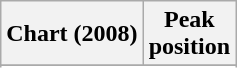<table class="wikitable sortable plainrowheaders" style="text-align:center">
<tr>
<th scope="col">Chart (2008)</th>
<th scope="col">Peak<br>position</th>
</tr>
<tr>
</tr>
<tr>
</tr>
<tr>
</tr>
<tr>
</tr>
<tr>
</tr>
</table>
